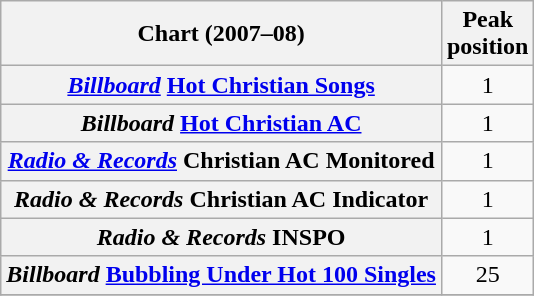<table class="wikitable plainrowheaders" style="text-align:center;">
<tr>
<th scope="col">Chart (2007–08)</th>
<th scope="col">Peak<br>position</th>
</tr>
<tr>
<th scope="row"><em><a href='#'>Billboard</a></em> <a href='#'>Hot Christian Songs</a></th>
<td align="center">1</td>
</tr>
<tr>
<th scope="row"><em>Billboard</em> <a href='#'>Hot Christian AC</a></th>
<td align="center">1</td>
</tr>
<tr>
<th scope="row"><em><a href='#'>Radio & Records</a></em> Christian AC Monitored</th>
<td align="center">1</td>
</tr>
<tr>
<th scope="row"><em>Radio & Records</em> Christian AC Indicator</th>
<td align="center">1</td>
</tr>
<tr>
<th scope="row"><em>Radio & Records</em> INSPO</th>
<td align="center">1</td>
</tr>
<tr>
<th scope="row"><em>Billboard</em> <a href='#'>Bubbling Under Hot 100 Singles</a></th>
<td align="center">25</td>
</tr>
<tr>
</tr>
</table>
